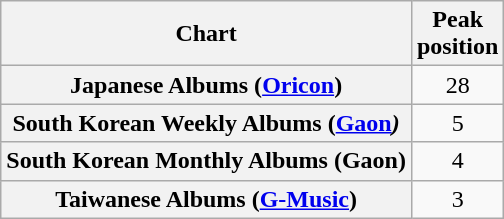<table class="wikitable plainrowheaders sortable">
<tr>
<th>Chart</th>
<th>Peak<br>position</th>
</tr>
<tr>
<th scope="row">Japanese Albums (<a href='#'>Oricon</a>)</th>
<td align="center">28</td>
</tr>
<tr>
<th scope="row">South Korean Weekly Albums (<a href='#'>Gaon</a><em>)</em></th>
<td align="center">5</td>
</tr>
<tr>
<th scope="row">South Korean Monthly Albums (Gaon)</th>
<td align="center">4</td>
</tr>
<tr>
<th scope="row">Taiwanese Albums (<a href='#'>G-Music</a>)</th>
<td align="center">3</td>
</tr>
</table>
